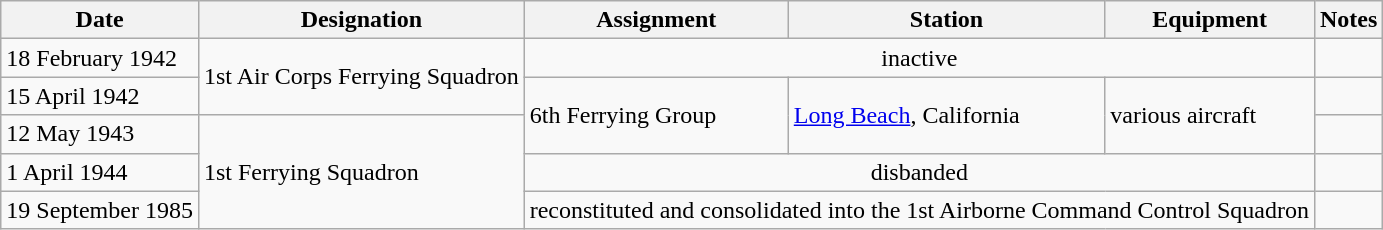<table class="wikitable">
<tr>
<th>Date</th>
<th>Designation</th>
<th>Assignment</th>
<th>Station</th>
<th>Equipment</th>
<th>Notes</th>
</tr>
<tr>
<td>18 February 1942</td>
<td rowspan=2>1st Air Corps Ferrying Squadron</td>
<td colspan=3 align=center>inactive</td>
<td></td>
</tr>
<tr>
<td>15 April 1942</td>
<td rowspan=2>6th Ferrying Group</td>
<td rowspan=2><a href='#'>Long Beach</a>, California</td>
<td rowspan=2>various aircraft</td>
<td></td>
</tr>
<tr>
<td>12 May 1943</td>
<td rowspan=3>1st Ferrying Squadron</td>
<td></td>
</tr>
<tr>
<td>1 April 1944</td>
<td colspan=3 align=center>disbanded</td>
<td></td>
</tr>
<tr>
<td>19 September 1985</td>
<td colspan=3 align=center>reconstituted and consolidated into the 1st Airborne Command Control Squadron</td>
<td></td>
</tr>
</table>
